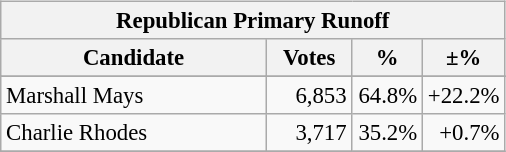<table class="wikitable" align="left" style="margin: 1em 1em 1em 0; font-size: 95%;">
<tr>
<th colspan="4">Republican Primary Runoff</th>
</tr>
<tr>
<th colspan="1" style="width: 170px">Candidate</th>
<th style="width: 50px">Votes</th>
<th style="width: 40px">%</th>
<th style="width: 40px">±%</th>
</tr>
<tr>
</tr>
<tr>
<td>Marshall Mays</td>
<td align="right">6,853</td>
<td align="right">64.8%</td>
<td align="right">+22.2%</td>
</tr>
<tr>
<td>Charlie Rhodes</td>
<td align="right">3,717</td>
<td align="right">35.2%</td>
<td align="right">+0.7%</td>
</tr>
<tr>
</tr>
</table>
